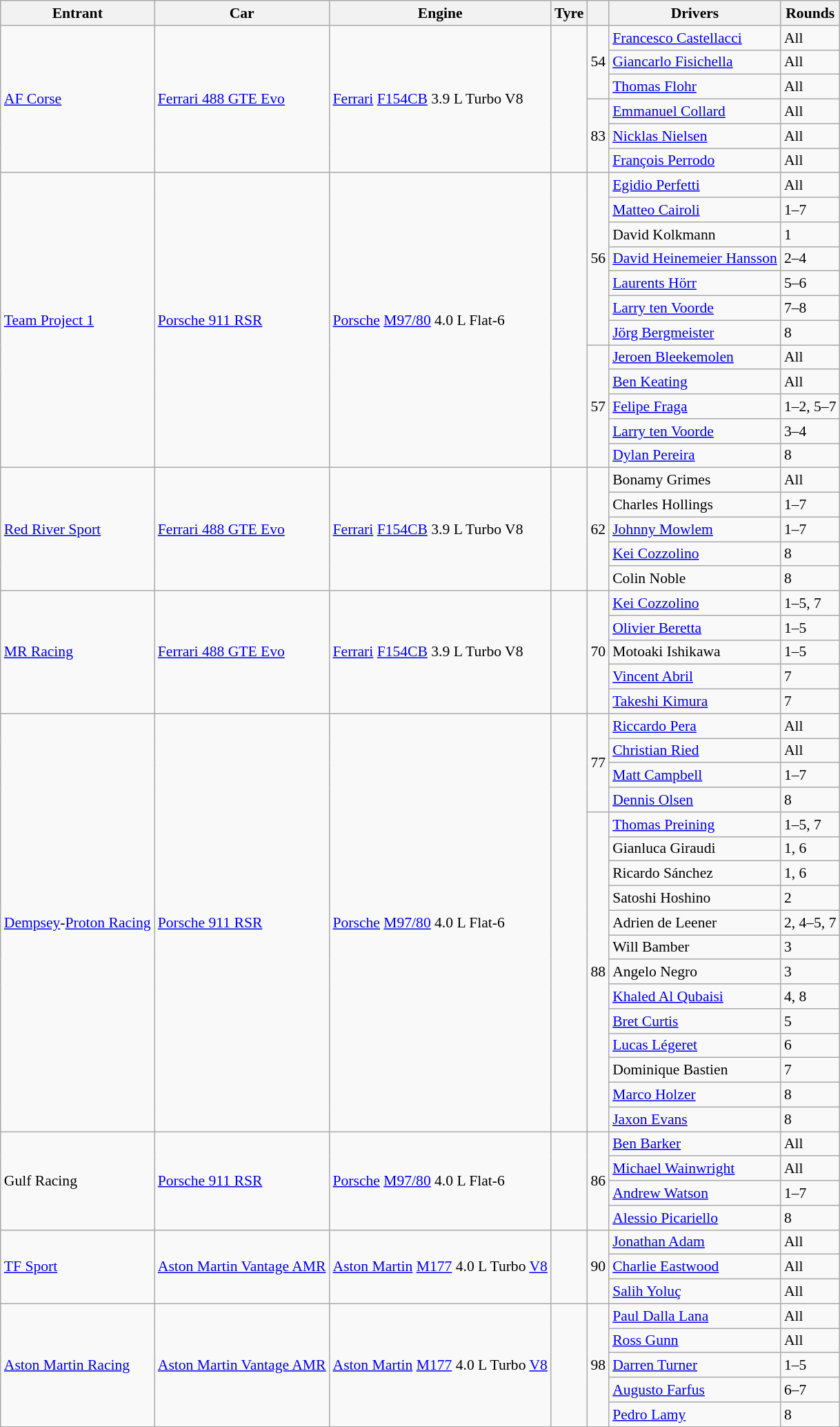<table class="wikitable" style="font-size: 90%">
<tr>
<th>Entrant</th>
<th>Car</th>
<th>Engine</th>
<th>Tyre</th>
<th></th>
<th>Drivers</th>
<th>Rounds</th>
</tr>
<tr>
<td rowspan=6> <a href='#'>AF Corse</a></td>
<td rowspan=6><a href='#'>Ferrari 488 GTE Evo</a></td>
<td rowspan=6><a href='#'>Ferrari</a> <a href='#'>F154CB</a> 3.9 L Turbo V8</td>
<td rowspan=6></td>
<td rowspan=3>54</td>
<td> <a href='#'>Francesco Castellacci</a></td>
<td>All</td>
</tr>
<tr>
<td> <a href='#'>Giancarlo Fisichella</a></td>
<td>All</td>
</tr>
<tr>
<td> <a href='#'>Thomas Flohr</a></td>
<td>All</td>
</tr>
<tr>
<td rowspan=3>83</td>
<td> <a href='#'>Emmanuel Collard</a></td>
<td>All</td>
</tr>
<tr>
<td> <a href='#'>Nicklas Nielsen</a></td>
<td>All</td>
</tr>
<tr>
<td> <a href='#'>François Perrodo</a></td>
<td>All</td>
</tr>
<tr>
<td rowspan=12> <a href='#'>Team Project 1</a></td>
<td rowspan=12><a href='#'>Porsche 911 RSR</a></td>
<td rowspan=12><a href='#'>Porsche</a> <a href='#'>M97/80</a> 4.0 L Flat-6</td>
<td rowspan=12></td>
<td rowspan=7>56</td>
<td> <a href='#'>Egidio Perfetti</a></td>
<td>All</td>
</tr>
<tr>
<td> <a href='#'>Matteo Cairoli</a></td>
<td>1–7</td>
</tr>
<tr>
<td> David Kolkmann</td>
<td>1</td>
</tr>
<tr>
<td> <a href='#'>David Heinemeier Hansson</a></td>
<td>2–4</td>
</tr>
<tr>
<td> <a href='#'>Laurents Hörr</a></td>
<td>5–6</td>
</tr>
<tr>
<td> <a href='#'>Larry ten Voorde</a></td>
<td>7–8</td>
</tr>
<tr>
<td> <a href='#'>Jörg Bergmeister</a></td>
<td>8</td>
</tr>
<tr>
<td rowspan=5>57</td>
<td> <a href='#'>Jeroen Bleekemolen</a></td>
<td>All</td>
</tr>
<tr>
<td> <a href='#'>Ben Keating</a></td>
<td>All</td>
</tr>
<tr>
<td> <a href='#'>Felipe Fraga</a></td>
<td>1–2, 5–7</td>
</tr>
<tr>
<td> <a href='#'>Larry ten Voorde</a></td>
<td>3–4</td>
</tr>
<tr>
<td> <a href='#'>Dylan Pereira</a></td>
<td>8</td>
</tr>
<tr>
<td rowspan=5> <a href='#'>Red River Sport</a></td>
<td rowspan=5><a href='#'>Ferrari 488 GTE Evo</a></td>
<td rowspan=5><a href='#'>Ferrari</a> <a href='#'>F154CB</a> 3.9 L Turbo V8</td>
<td rowspan=5></td>
<td rowspan=5>62</td>
<td> Bonamy Grimes</td>
<td>All</td>
</tr>
<tr>
<td> Charles Hollings</td>
<td>1–7</td>
</tr>
<tr>
<td> <a href='#'>Johnny Mowlem</a></td>
<td>1–7</td>
</tr>
<tr>
<td> <a href='#'>Kei Cozzolino</a></td>
<td>8</td>
</tr>
<tr>
<td> Colin Noble</td>
<td>8</td>
</tr>
<tr>
<td rowspan=5> <a href='#'>MR Racing</a></td>
<td rowspan=5><a href='#'>Ferrari 488 GTE Evo</a></td>
<td rowspan=5><a href='#'>Ferrari</a> <a href='#'>F154CB</a> 3.9 L Turbo V8</td>
<td rowspan=5></td>
<td rowspan=5>70</td>
<td> <a href='#'>Kei Cozzolino</a></td>
<td>1–5, 7</td>
</tr>
<tr>
<td> <a href='#'>Olivier Beretta</a></td>
<td>1–5</td>
</tr>
<tr>
<td> Motoaki Ishikawa</td>
<td>1–5</td>
</tr>
<tr>
<td> <a href='#'>Vincent Abril</a></td>
<td>7</td>
</tr>
<tr>
<td> <a href='#'>Takeshi Kimura</a></td>
<td>7</td>
</tr>
<tr>
<td rowspan="17"> <a href='#'>Dempsey</a>-<a href='#'>Proton Racing</a></td>
<td rowspan="17"><a href='#'>Porsche 911 RSR</a></td>
<td rowspan="17"><a href='#'>Porsche</a> <a href='#'>M97/80</a> 4.0 L Flat-6</td>
<td rowspan="17"></td>
<td rowspan=4>77</td>
<td> <a href='#'>Riccardo Pera</a></td>
<td>All</td>
</tr>
<tr>
<td> <a href='#'>Christian Ried</a></td>
<td>All</td>
</tr>
<tr>
<td> <a href='#'>Matt Campbell</a></td>
<td>1–7</td>
</tr>
<tr>
<td> <a href='#'>Dennis Olsen</a></td>
<td>8</td>
</tr>
<tr>
<td rowspan="13">88</td>
<td> <a href='#'>Thomas Preining</a></td>
<td>1–5, 7</td>
</tr>
<tr>
<td> Gianluca Giraudi</td>
<td>1, 6</td>
</tr>
<tr>
<td> Ricardo Sánchez</td>
<td>1, 6</td>
</tr>
<tr>
<td> Satoshi Hoshino</td>
<td>2</td>
</tr>
<tr>
<td> Adrien de Leener</td>
<td>2, 4–5, 7</td>
</tr>
<tr>
<td> Will Bamber</td>
<td>3</td>
</tr>
<tr>
<td> Angelo Negro</td>
<td>3</td>
</tr>
<tr>
<td> <a href='#'>Khaled Al Qubaisi</a></td>
<td>4, 8</td>
</tr>
<tr>
<td> <a href='#'>Bret Curtis</a></td>
<td>5</td>
</tr>
<tr>
<td> <a href='#'>Lucas Légeret</a></td>
<td>6</td>
</tr>
<tr>
<td> Dominique Bastien</td>
<td>7</td>
</tr>
<tr>
<td> <a href='#'>Marco Holzer</a></td>
<td>8</td>
</tr>
<tr>
<td> <a href='#'>Jaxon Evans</a></td>
<td>8</td>
</tr>
<tr>
<td rowspan=4> Gulf Racing</td>
<td rowspan=4><a href='#'>Porsche 911 RSR</a></td>
<td rowspan=4><a href='#'>Porsche</a> <a href='#'>M97/80</a> 4.0 L Flat-6</td>
<td rowspan=4></td>
<td rowspan=4>86</td>
<td> <a href='#'>Ben Barker</a></td>
<td>All</td>
</tr>
<tr>
<td> <a href='#'>Michael Wainwright</a></td>
<td>All</td>
</tr>
<tr>
<td> <a href='#'>Andrew Watson</a></td>
<td>1–7</td>
</tr>
<tr>
<td> <a href='#'>Alessio Picariello</a></td>
<td>8</td>
</tr>
<tr>
<td rowspan=3> <a href='#'>TF Sport</a></td>
<td rowspan=3><a href='#'>Aston Martin Vantage AMR</a></td>
<td rowspan=3><a href='#'>Aston Martin</a> <a href='#'>M177</a> 4.0 L Turbo <a href='#'>V8</a></td>
<td rowspan=3></td>
<td rowspan=3>90</td>
<td> <a href='#'>Jonathan Adam</a></td>
<td>All</td>
</tr>
<tr>
<td> <a href='#'>Charlie Eastwood</a></td>
<td>All</td>
</tr>
<tr>
<td> <a href='#'>Salih Yoluç</a></td>
<td>All</td>
</tr>
<tr>
<td rowspan=5> <a href='#'>Aston Martin Racing</a></td>
<td rowspan=5><a href='#'>Aston Martin Vantage AMR</a></td>
<td rowspan=5><a href='#'>Aston Martin</a> <a href='#'>M177</a> 4.0 L Turbo <a href='#'>V8</a></td>
<td rowspan=5></td>
<td rowspan=5>98</td>
<td> <a href='#'>Paul Dalla Lana</a></td>
<td>All</td>
</tr>
<tr>
<td> <a href='#'>Ross Gunn</a></td>
<td>All</td>
</tr>
<tr>
<td> <a href='#'>Darren Turner</a></td>
<td>1–5</td>
</tr>
<tr>
<td> <a href='#'>Augusto Farfus</a></td>
<td>6–7</td>
</tr>
<tr>
<td> <a href='#'>Pedro Lamy</a></td>
<td>8</td>
</tr>
</table>
